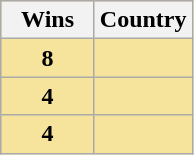<table class="wikitable" rowspan=2 style="text-align: center; background: #f6e39c">
<tr>
<th scope="col" style="width:55px;">Wins</th>
<th scope="col" style="text-align:center;">Country</th>
</tr>
<tr>
<td><strong>8</strong></td>
<td></td>
</tr>
<tr>
<td><strong>4</strong></td>
<td></td>
</tr>
<tr>
<td><strong>4</strong></td>
<td></td>
</tr>
</table>
